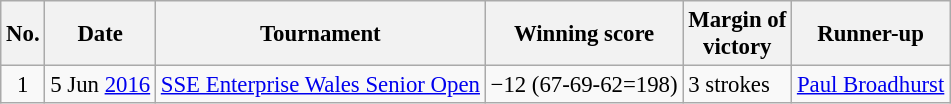<table class="wikitable" style="font-size:95%;">
<tr>
<th>No.</th>
<th>Date</th>
<th>Tournament</th>
<th>Winning score</th>
<th>Margin of<br>victory</th>
<th>Runner-up</th>
</tr>
<tr>
<td align=center>1</td>
<td align=right>5 Jun <a href='#'>2016</a></td>
<td><a href='#'>SSE Enterprise Wales Senior Open</a></td>
<td>−12 (67-69-62=198)</td>
<td>3 strokes</td>
<td> <a href='#'>Paul Broadhurst</a></td>
</tr>
</table>
